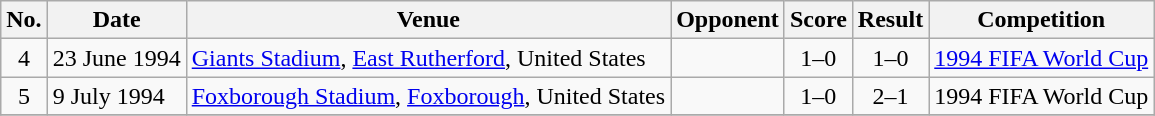<table class="wikitable sortable">
<tr>
<th scope="col">No.</th>
<th scope="col">Date</th>
<th scope="col">Venue</th>
<th scope="col">Opponent</th>
<th scope="col">Score</th>
<th scope="col">Result</th>
<th scope="col">Competition</th>
</tr>
<tr>
<td align="center">4</td>
<td>23 June 1994</td>
<td><a href='#'>Giants Stadium</a>, <a href='#'>East Rutherford</a>, United States</td>
<td></td>
<td align="center">1–0</td>
<td align="center">1–0</td>
<td><a href='#'>1994 FIFA World Cup</a></td>
</tr>
<tr>
<td align="center">5</td>
<td>9 July 1994</td>
<td><a href='#'>Foxborough Stadium</a>, <a href='#'>Foxborough</a>, United States</td>
<td></td>
<td align="center">1–0</td>
<td align="center">2–1</td>
<td>1994 FIFA World Cup</td>
</tr>
<tr>
</tr>
</table>
